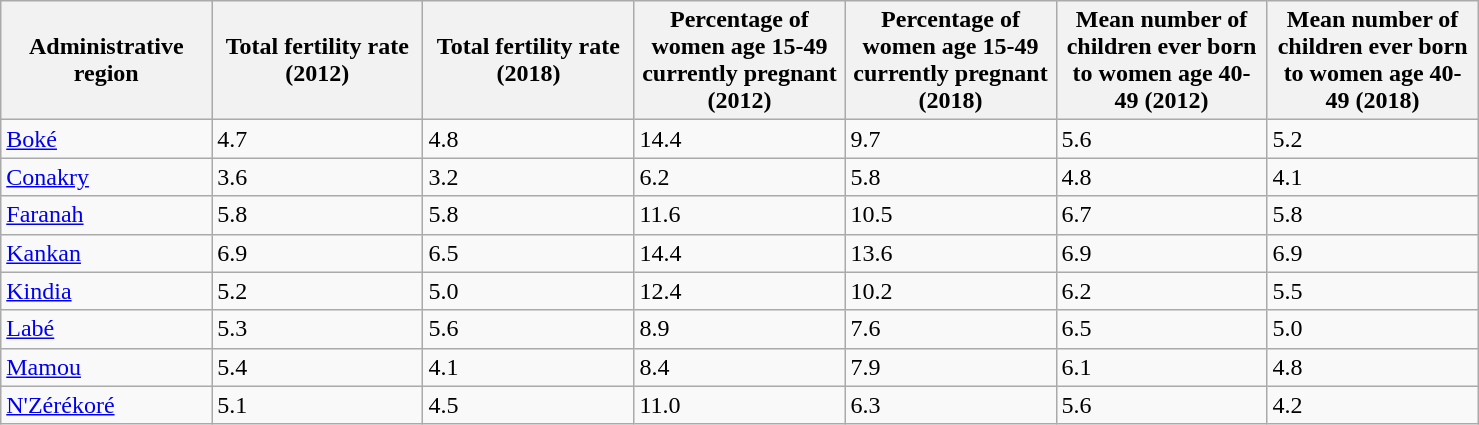<table class="wikitable sortable">
<tr>
<th style="width:100pt;">Administrative region</th>
<th style="width:100pt;">Total fertility rate (2012)</th>
<th style="width:100pt;">Total fertility rate (2018)</th>
<th style="width:100pt;">Percentage of women age 15-49 currently pregnant (2012)</th>
<th style="width:100pt;">Percentage of women age 15-49 currently pregnant (2018)</th>
<th style="width:100pt;">Mean number of children ever born to women age 40-49 (2012)</th>
<th style="width:100pt;">Mean number of children ever born to women age 40-49 (2018)</th>
</tr>
<tr>
<td><a href='#'>Boké</a></td>
<td>4.7</td>
<td>4.8</td>
<td>14.4</td>
<td>9.7</td>
<td>5.6</td>
<td>5.2</td>
</tr>
<tr>
<td><a href='#'>Conakry</a></td>
<td>3.6</td>
<td>3.2</td>
<td>6.2</td>
<td>5.8</td>
<td>4.8</td>
<td>4.1</td>
</tr>
<tr>
<td><a href='#'>Faranah</a></td>
<td>5.8</td>
<td>5.8</td>
<td>11.6</td>
<td>10.5</td>
<td>6.7</td>
<td>5.8</td>
</tr>
<tr>
<td><a href='#'>Kankan</a></td>
<td>6.9</td>
<td>6.5</td>
<td>14.4</td>
<td>13.6</td>
<td>6.9</td>
<td>6.9</td>
</tr>
<tr>
<td><a href='#'>Kindia</a></td>
<td>5.2</td>
<td>5.0</td>
<td>12.4</td>
<td>10.2</td>
<td>6.2</td>
<td>5.5</td>
</tr>
<tr>
<td><a href='#'>Labé</a></td>
<td>5.3</td>
<td>5.6</td>
<td>8.9</td>
<td>7.6</td>
<td>6.5</td>
<td>5.0</td>
</tr>
<tr>
<td><a href='#'>Mamou</a></td>
<td>5.4</td>
<td>4.1</td>
<td>8.4</td>
<td>7.9</td>
<td>6.1</td>
<td>4.8</td>
</tr>
<tr>
<td><a href='#'>N'Zérékoré</a></td>
<td>5.1</td>
<td>4.5</td>
<td>11.0</td>
<td>6.3</td>
<td>5.6</td>
<td>4.2</td>
</tr>
</table>
